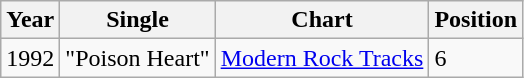<table class="wikitable">
<tr>
<th>Year</th>
<th>Single</th>
<th>Chart</th>
<th>Position</th>
</tr>
<tr>
<td>1992</td>
<td>"Poison Heart"</td>
<td><a href='#'>Modern Rock Tracks</a></td>
<td>6</td>
</tr>
</table>
